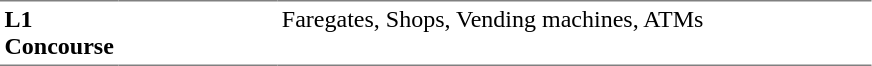<table table border=0 cellspacing=0 cellpadding=3>
<tr>
<td style="border-bottom:solid 1px gray; border-top:solid 1px gray;" valign=top width=50><strong>L1<br>Concourse</strong></td>
<td style="border-bottom:solid 1px gray; border-top:solid 1px gray;" valign=top width=100></td>
<td style="border-bottom:solid 1px gray; border-top:solid 1px gray;" valign=top width=390>Faregates, Shops, Vending machines, ATMs</td>
</tr>
</table>
